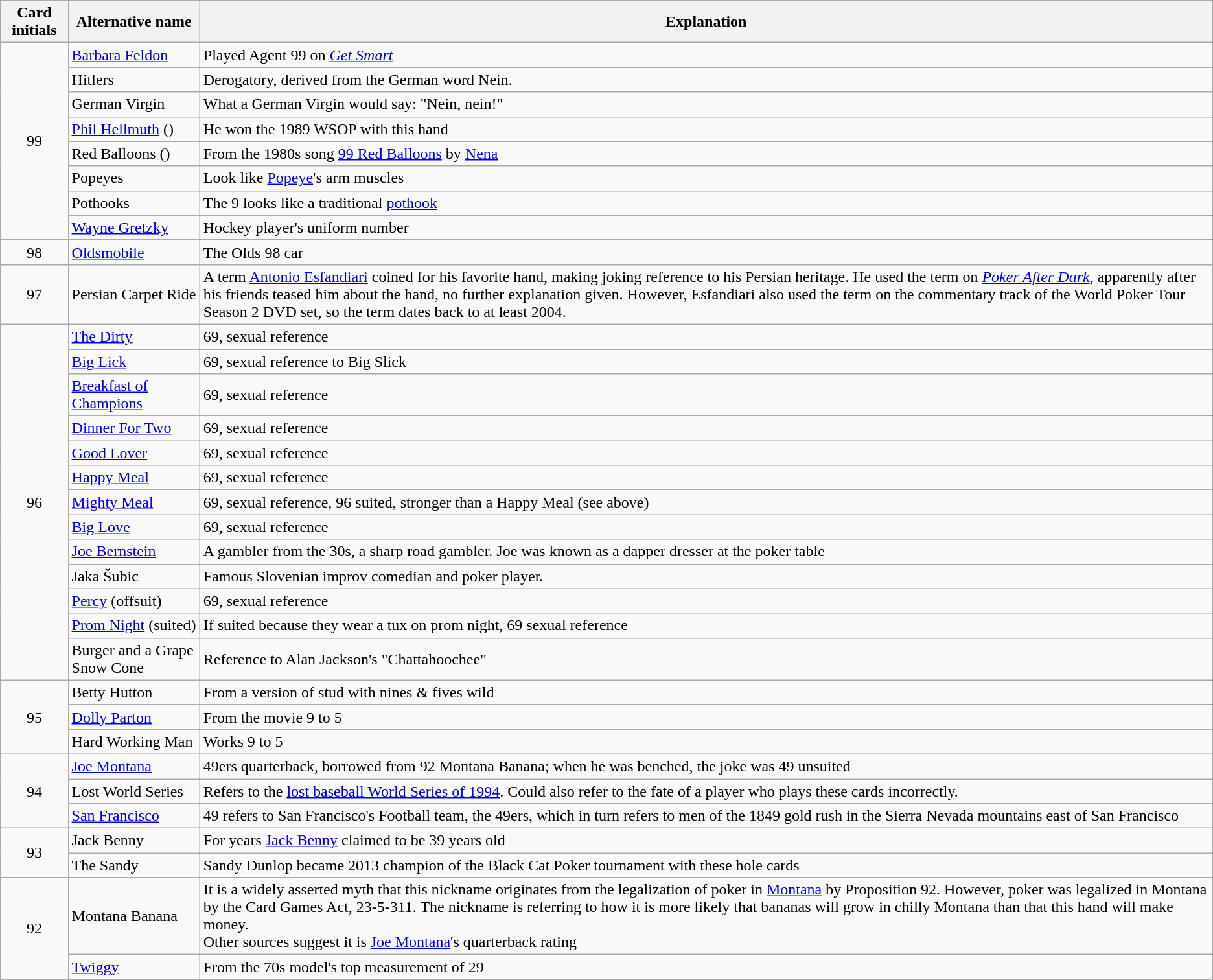<table class="wikitable">
<tr>
<th>Card initials</th>
<th>Alternative name</th>
<th>Explanation</th>
</tr>
<tr>
<td align="center" rowspan="8">99</td>
<td><a href='#'>Barbara Feldon</a></td>
<td>Played Agent 99 on <em><a href='#'>Get Smart</a></em></td>
</tr>
<tr>
<td>Hitlers</td>
<td>Derogatory, derived from the German word Nein.</td>
</tr>
<tr>
<td>German Virgin</td>
<td>What a German Virgin would say: "Nein, nein!"</td>
</tr>
<tr>
<td><a href='#'>Phil Hellmuth</a> ()</td>
<td>He won the 1989 WSOP with this hand</td>
</tr>
<tr>
<td>Red Balloons ()</td>
<td>From the 1980s song <a href='#'>99 Red Balloons</a> by <a href='#'>Nena</a></td>
</tr>
<tr>
<td>Popeyes</td>
<td>Look like <a href='#'>Popeye</a>'s arm muscles</td>
</tr>
<tr>
<td>Pothooks</td>
<td>The 9 looks like a traditional <a href='#'>pothook</a></td>
</tr>
<tr>
<td><a href='#'>Wayne Gretzky</a></td>
<td>Hockey player's uniform number</td>
</tr>
<tr>
<td align="center" rowspan="1">98</td>
<td><a href='#'>Oldsmobile</a></td>
<td>The Olds 98 car</td>
</tr>
<tr>
<td align="center" rowspan="1">97</td>
<td>Persian Carpet Ride</td>
<td>A term <a href='#'>Antonio Esfandiari</a> coined for his favorite hand, making joking reference to his Persian heritage. He used the term on <em><a href='#'>Poker After Dark</a></em>, apparently after his friends teased him about the hand, no further explanation given. However, Esfandiari also used the term on the commentary track of the World Poker Tour Season 2 DVD set, so the term dates back to at least 2004.</td>
</tr>
<tr>
<td rowspan="13" align="center">96</td>
<td><a href='#'>The Dirty</a></td>
<td>69, sexual reference</td>
</tr>
<tr>
<td><a href='#'>Big Lick</a></td>
<td>69, sexual reference to Big Slick</td>
</tr>
<tr>
<td><a href='#'>Breakfast of Champions</a></td>
<td>69, sexual reference</td>
</tr>
<tr>
<td><a href='#'>Dinner For Two</a></td>
<td>69, sexual reference</td>
</tr>
<tr>
<td><a href='#'>Good Lover</a></td>
<td>69, sexual reference</td>
</tr>
<tr>
<td><a href='#'>Happy Meal</a></td>
<td>69, sexual reference</td>
</tr>
<tr>
<td><a href='#'>Mighty Meal</a></td>
<td>69, sexual reference, 96 suited, stronger than a Happy Meal (see above)</td>
</tr>
<tr>
<td><a href='#'>Big Love</a></td>
<td>69, sexual reference</td>
</tr>
<tr>
<td><a href='#'>Joe Bernstein</a></td>
<td>A gambler from the 30s, a sharp road gambler. Joe was known as a dapper dresser at the poker table</td>
</tr>
<tr>
<td>Jaka Šubic</td>
<td>Famous Slovenian improv comedian and poker player.</td>
</tr>
<tr>
<td><a href='#'>Percy</a> (offsuit)</td>
<td>69, sexual reference</td>
</tr>
<tr>
<td><a href='#'>Prom Night</a> (suited)</td>
<td>If suited because they wear a tux on prom night, 69 sexual reference</td>
</tr>
<tr>
<td>Burger and a Grape Snow Cone</td>
<td>Reference to Alan Jackson's "Chattahoochee"</td>
</tr>
<tr>
<td align="center" rowspan="3">95</td>
<td>Betty Hutton</td>
<td>From a version of stud with nines & fives wild</td>
</tr>
<tr>
<td><a href='#'>Dolly Parton</a></td>
<td>From the movie 9 to 5</td>
</tr>
<tr>
<td>Hard Working Man</td>
<td>Works 9 to 5</td>
</tr>
<tr>
<td align="center" rowspan="3">94</td>
<td><a href='#'>Joe Montana</a></td>
<td>49ers quarterback, borrowed from 92 Montana Banana; when he was benched, the joke was 49 unsuited</td>
</tr>
<tr>
<td>Lost World Series</td>
<td>Refers to the <a href='#'>lost baseball World Series of 1994</a>. Could also refer to the fate of a player who plays these cards incorrectly.</td>
</tr>
<tr>
<td><a href='#'>San Francisco</a></td>
<td>49 refers to San Francisco's Football team, the 49ers, which in turn refers to men of the 1849 gold rush in the Sierra Nevada mountains east of San Francisco</td>
</tr>
<tr>
<td align="center" rowspan="2">93</td>
<td>Jack Benny</td>
<td>For years <a href='#'>Jack Benny</a> claimed to be 39 years old</td>
</tr>
<tr>
<td>The Sandy</td>
<td>Sandy Dunlop became 2013 champion of the Black Cat Poker tournament with these hole cards</td>
</tr>
<tr>
<td align="center" rowspan="2">92</td>
<td>Montana Banana</td>
<td>It is a widely asserted myth that this nickname originates from the legalization of poker in <a href='#'>Montana</a> by Proposition 92. However, poker was legalized in Montana by the Card Games Act, 23-5-311. The nickname is referring to how it is more likely that bananas will grow in chilly Montana than that this hand will make money.<br>Other sources suggest it is <a href='#'>Joe Montana</a>'s quarterback rating</td>
</tr>
<tr>
<td><a href='#'>Twiggy</a></td>
<td>From the 70s model's top measurement of 29</td>
</tr>
<tr>
</tr>
</table>
